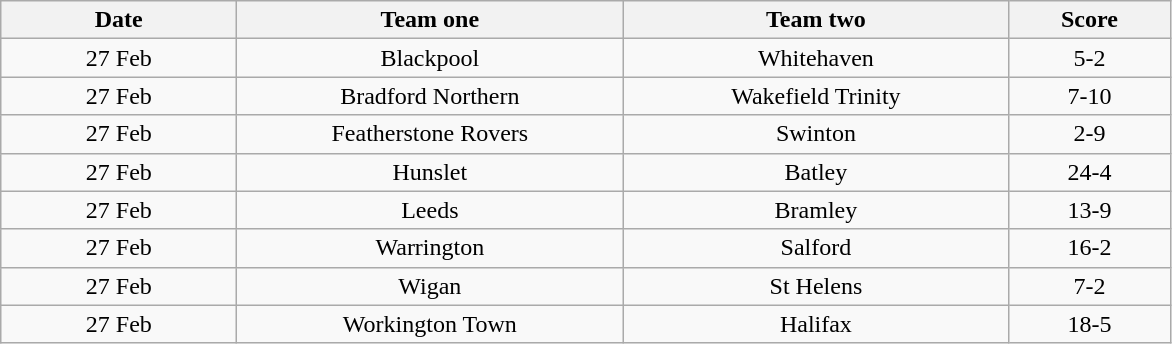<table class="wikitable" style="text-align: center">
<tr>
<th width=150>Date</th>
<th width=250>Team one</th>
<th width=250>Team two</th>
<th width=100>Score</th>
</tr>
<tr>
<td>27 Feb</td>
<td>Blackpool</td>
<td>Whitehaven</td>
<td>5-2</td>
</tr>
<tr>
<td>27 Feb</td>
<td>Bradford Northern</td>
<td>Wakefield Trinity</td>
<td>7-10</td>
</tr>
<tr>
<td>27 Feb</td>
<td>Featherstone Rovers</td>
<td>Swinton</td>
<td>2-9</td>
</tr>
<tr>
<td>27 Feb</td>
<td>Hunslet</td>
<td>Batley</td>
<td>24-4</td>
</tr>
<tr>
<td>27 Feb</td>
<td>Leeds</td>
<td>Bramley</td>
<td>13-9</td>
</tr>
<tr>
<td>27 Feb</td>
<td>Warrington</td>
<td>Salford</td>
<td>16-2</td>
</tr>
<tr>
<td>27 Feb</td>
<td>Wigan</td>
<td>St Helens</td>
<td>7-2</td>
</tr>
<tr>
<td>27 Feb</td>
<td>Workington Town</td>
<td>Halifax</td>
<td>18-5</td>
</tr>
</table>
